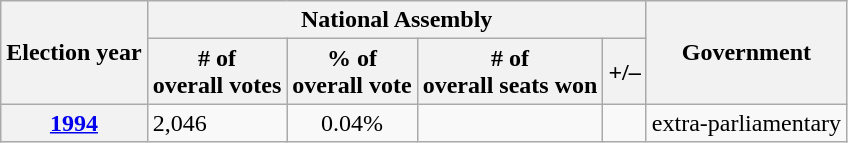<table class=wikitable>
<tr>
<th rowspan=2>Election year</th>
<th colspan=4>National Assembly</th>
<th rowspan=2>Government</th>
</tr>
<tr>
<th># of<br>overall votes</th>
<th>% of<br>overall vote</th>
<th># of<br>overall seats won</th>
<th>+/–</th>
</tr>
<tr>
<th><a href='#'>1994</a></th>
<td>2,046</td>
<td style="text-align:center;">0.04%</td>
<td></td>
<td></td>
<td>extra-parliamentary</td>
</tr>
</table>
